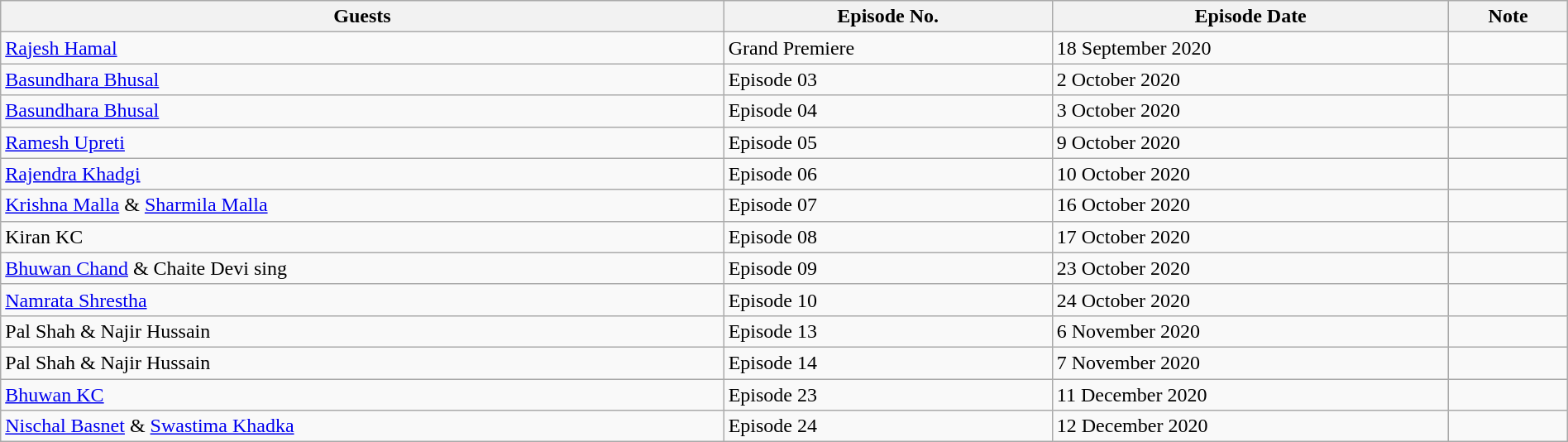<table class="wikitable " style="white-space:nowrap; width:100%;">
<tr>
<th>Guests</th>
<th>Episode No.</th>
<th>Episode Date</th>
<th>Note</th>
</tr>
<tr>
<td><a href='#'>Rajesh Hamal</a></td>
<td>Grand Premiere</td>
<td>18 September 2020</td>
<td></td>
</tr>
<tr>
<td><a href='#'>Basundhara Bhusal</a></td>
<td>Episode 03</td>
<td>2 October 2020</td>
<td></td>
</tr>
<tr>
<td><a href='#'>Basundhara Bhusal</a></td>
<td>Episode 04</td>
<td>3 October 2020</td>
<td></td>
</tr>
<tr>
<td><a href='#'>Ramesh Upreti</a></td>
<td>Episode 05</td>
<td>9 October 2020</td>
<td></td>
</tr>
<tr>
<td><a href='#'>Rajendra Khadgi</a></td>
<td>Episode 06</td>
<td>10 October 2020</td>
<td></td>
</tr>
<tr>
<td><a href='#'>Krishna Malla</a> & <a href='#'>Sharmila Malla</a></td>
<td>Episode 07</td>
<td>16 October 2020</td>
<td></td>
</tr>
<tr>
<td>Kiran KC</td>
<td>Episode 08</td>
<td>17 October 2020</td>
<td></td>
</tr>
<tr>
<td><a href='#'>Bhuwan Chand</a> & Chaite Devi sing</td>
<td>Episode 09</td>
<td>23 October 2020</td>
<td></td>
</tr>
<tr>
<td><a href='#'>Namrata Shrestha</a></td>
<td>Episode 10</td>
<td>24 October 2020</td>
<td></td>
</tr>
<tr>
<td>Pal Shah & Najir Hussain</td>
<td>Episode 13</td>
<td>6 November 2020</td>
<td></td>
</tr>
<tr>
<td>Pal Shah & Najir Hussain</td>
<td>Episode 14</td>
<td>7 November 2020</td>
<td></td>
</tr>
<tr>
<td><a href='#'>Bhuwan KC</a></td>
<td>Episode 23</td>
<td>11 December 2020</td>
<td></td>
</tr>
<tr>
<td><a href='#'>Nischal Basnet</a> & <a href='#'>Swastima Khadka</a></td>
<td>Episode 24</td>
<td>12 December 2020</td>
<td></td>
</tr>
</table>
